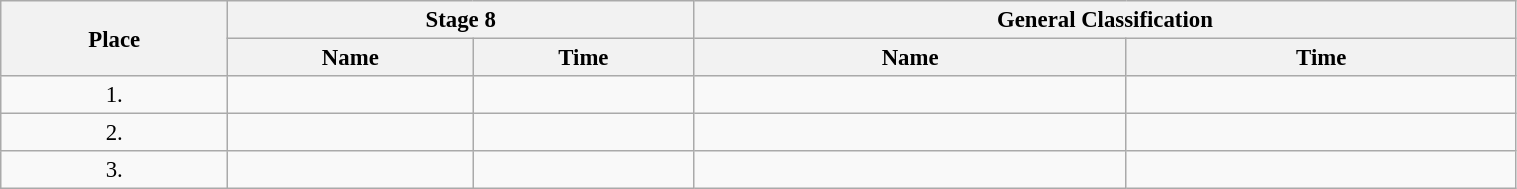<table class="wikitable"  style="font-size:95%; width:80%;">
<tr>
<th rowspan="2">Place</th>
<th colspan="2">Stage 8</th>
<th colspan="2">General Classification</th>
</tr>
<tr>
<th>Name</th>
<th>Time</th>
<th>Name</th>
<th>Time</th>
</tr>
<tr>
<td style="text-align:center;">1.</td>
<td></td>
<td></td>
<td></td>
<td></td>
</tr>
<tr>
<td style="text-align:center;">2.</td>
<td></td>
<td></td>
<td></td>
<td></td>
</tr>
<tr>
<td style="text-align:center;">3.</td>
<td></td>
<td></td>
<td></td>
<td></td>
</tr>
</table>
